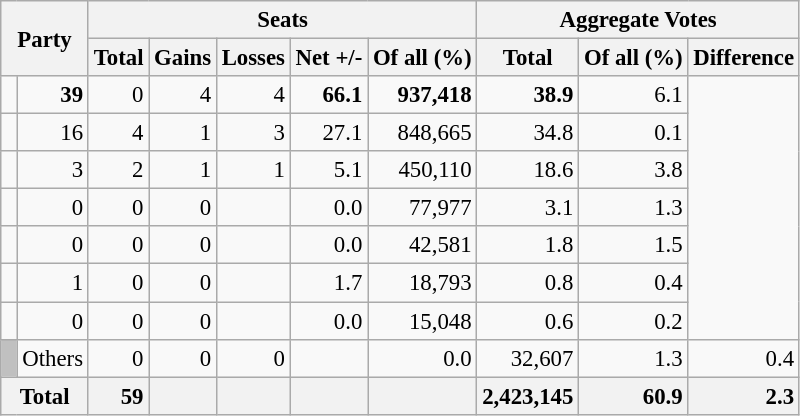<table class="wikitable sortable" style="text-align:right; font-size:95%;">
<tr>
<th colspan="2" rowspan="2">Party</th>
<th colspan="5">Seats</th>
<th colspan="3">Aggregate Votes</th>
</tr>
<tr>
<th>Total</th>
<th>Gains</th>
<th>Losses</th>
<th>Net +/-</th>
<th>Of all (%)</th>
<th>Total</th>
<th>Of all (%)</th>
<th>Difference</th>
</tr>
<tr>
<td></td>
<td><strong>39</strong></td>
<td>0</td>
<td>4</td>
<td>4</td>
<td><strong>66.1</strong></td>
<td><strong>937,418</strong></td>
<td><strong>38.9</strong></td>
<td>6.1</td>
</tr>
<tr>
<td></td>
<td>16</td>
<td>4</td>
<td>1</td>
<td>3</td>
<td>27.1</td>
<td>848,665</td>
<td>34.8</td>
<td>0.1</td>
</tr>
<tr>
<td></td>
<td>3</td>
<td>2</td>
<td>1</td>
<td>1</td>
<td>5.1</td>
<td>450,110</td>
<td>18.6</td>
<td>3.8</td>
</tr>
<tr>
<td></td>
<td>0</td>
<td>0</td>
<td>0</td>
<td></td>
<td>0.0</td>
<td>77,977</td>
<td>3.1</td>
<td>1.3</td>
</tr>
<tr>
<td></td>
<td>0</td>
<td>0</td>
<td>0</td>
<td></td>
<td>0.0</td>
<td>42,581</td>
<td>1.8</td>
<td>1.5</td>
</tr>
<tr>
<td></td>
<td>1</td>
<td>0</td>
<td>0</td>
<td></td>
<td>1.7</td>
<td>18,793</td>
<td>0.8</td>
<td>0.4</td>
</tr>
<tr>
<td></td>
<td>0</td>
<td>0</td>
<td>0</td>
<td></td>
<td>0.0</td>
<td>15,048</td>
<td>0.6</td>
<td>0.2</td>
</tr>
<tr>
<td style="background:silver;"> </td>
<td align=left>Others</td>
<td>0</td>
<td>0</td>
<td>0</td>
<td></td>
<td>0.0</td>
<td>32,607</td>
<td>1.3</td>
<td>0.4</td>
</tr>
<tr class="sortbottom">
<th colspan="2" style="background:#f2f2f2"><strong>Total</strong></th>
<td style="background:#f2f2f2;"><strong>59</strong></td>
<td style="background:#f2f2f2;"></td>
<td style="background:#f2f2f2;"></td>
<td style="background:#f2f2f2;"></td>
<td style="background:#f2f2f2;"></td>
<td style="background:#f2f2f2;"><strong>2,423,145</strong></td>
<td style="background:#f2f2f2;"><strong>60.9</strong></td>
<td style="background:#f2f2f2;"><strong>2.3</strong></td>
</tr>
</table>
